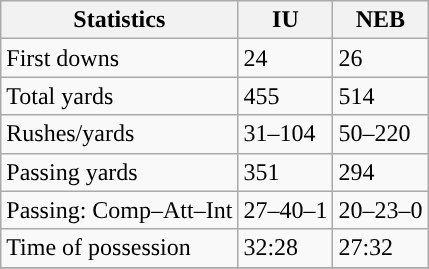<table class="wikitable" style="float: left;">
<tr>
<th>Statistics</th>
<th>IU</th>
<th>NEB</th>
</tr>
<tr>
<td>First downs</td>
<td>24</td>
<td>26</td>
</tr>
<tr>
<td>Total yards</td>
<td>455</td>
<td>514</td>
</tr>
<tr>
<td>Rushes/yards</td>
<td>31–104</td>
<td>50–220</td>
</tr>
<tr>
<td>Passing yards</td>
<td>351</td>
<td>294</td>
</tr>
<tr>
<td>Passing: Comp–Att–Int</td>
<td>27–40–1</td>
<td>20–23–0</td>
</tr>
<tr>
<td>Time of possession</td>
<td>32:28</td>
<td>27:32</td>
</tr>
<tr>
</tr>
</table>
